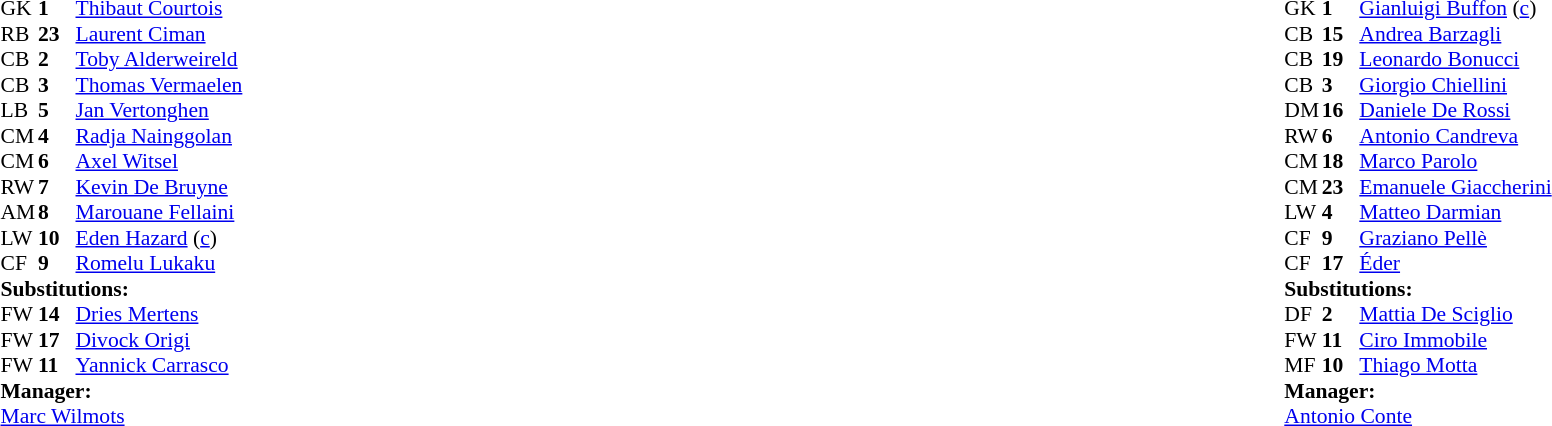<table style="width:100%;">
<tr>
<td style="vertical-align:top; width:40%;"><br><table style="font-size:90%" cellspacing="0" cellpadding="0">
<tr>
<th width="25"></th>
<th width="25"></th>
</tr>
<tr>
<td>GK</td>
<td><strong>1</strong></td>
<td><a href='#'>Thibaut Courtois</a></td>
</tr>
<tr>
<td>RB</td>
<td><strong>23</strong></td>
<td><a href='#'>Laurent Ciman</a></td>
<td></td>
<td></td>
</tr>
<tr>
<td>CB</td>
<td><strong>2</strong></td>
<td><a href='#'>Toby Alderweireld</a></td>
</tr>
<tr>
<td>CB</td>
<td><strong>3</strong></td>
<td><a href='#'>Thomas Vermaelen</a></td>
</tr>
<tr>
<td>LB</td>
<td><strong>5</strong></td>
<td><a href='#'>Jan Vertonghen</a></td>
<td></td>
</tr>
<tr>
<td>CM</td>
<td><strong>4</strong></td>
<td><a href='#'>Radja Nainggolan</a></td>
<td></td>
<td></td>
</tr>
<tr>
<td>CM</td>
<td><strong>6</strong></td>
<td><a href='#'>Axel Witsel</a></td>
</tr>
<tr>
<td>RW</td>
<td><strong>7</strong></td>
<td><a href='#'>Kevin De Bruyne</a></td>
</tr>
<tr>
<td>AM</td>
<td><strong>8</strong></td>
<td><a href='#'>Marouane Fellaini</a></td>
</tr>
<tr>
<td>LW</td>
<td><strong>10</strong></td>
<td><a href='#'>Eden Hazard</a> (<a href='#'>c</a>)</td>
</tr>
<tr>
<td>CF</td>
<td><strong>9</strong></td>
<td><a href='#'>Romelu Lukaku</a></td>
<td></td>
<td></td>
</tr>
<tr>
<td colspan=3><strong>Substitutions:</strong></td>
</tr>
<tr>
<td>FW</td>
<td><strong>14</strong></td>
<td><a href='#'>Dries Mertens</a></td>
<td></td>
<td></td>
</tr>
<tr>
<td>FW</td>
<td><strong>17</strong></td>
<td><a href='#'>Divock Origi</a></td>
<td></td>
<td></td>
</tr>
<tr>
<td>FW</td>
<td><strong>11</strong></td>
<td><a href='#'>Yannick Carrasco</a></td>
<td></td>
<td></td>
</tr>
<tr>
<td colspan=3><strong>Manager:</strong></td>
</tr>
<tr>
<td colspan=3><a href='#'>Marc Wilmots</a></td>
</tr>
</table>
</td>
<td valign="top"></td>
<td style="vertical-align:top; width:50%;"><br><table style="font-size:90%; margin:auto;" cellspacing="0" cellpadding="0">
<tr>
<th width=25></th>
<th width=25></th>
</tr>
<tr>
<td>GK</td>
<td><strong>1</strong></td>
<td><a href='#'>Gianluigi Buffon</a> (<a href='#'>c</a>)</td>
</tr>
<tr>
<td>CB</td>
<td><strong>15</strong></td>
<td><a href='#'>Andrea Barzagli</a></td>
</tr>
<tr>
<td>CB</td>
<td><strong>19</strong></td>
<td><a href='#'>Leonardo Bonucci</a></td>
<td></td>
</tr>
<tr>
<td>CB</td>
<td><strong>3</strong></td>
<td><a href='#'>Giorgio Chiellini</a></td>
<td></td>
</tr>
<tr>
<td>DM</td>
<td><strong>16</strong></td>
<td><a href='#'>Daniele De Rossi</a></td>
<td></td>
<td></td>
</tr>
<tr>
<td>RW</td>
<td><strong>6</strong></td>
<td><a href='#'>Antonio Candreva</a></td>
</tr>
<tr>
<td>CM</td>
<td><strong>18</strong></td>
<td><a href='#'>Marco Parolo</a></td>
</tr>
<tr>
<td>CM</td>
<td><strong>23</strong></td>
<td><a href='#'>Emanuele Giaccherini</a></td>
</tr>
<tr>
<td>LW</td>
<td><strong>4</strong></td>
<td><a href='#'>Matteo Darmian</a></td>
<td></td>
<td></td>
</tr>
<tr>
<td>CF</td>
<td><strong>9</strong></td>
<td><a href='#'>Graziano Pellè</a></td>
</tr>
<tr>
<td>CF</td>
<td><strong>17</strong></td>
<td><a href='#'>Éder</a></td>
<td></td>
<td></td>
</tr>
<tr>
<td colspan=3><strong>Substitutions:</strong></td>
</tr>
<tr>
<td>DF</td>
<td><strong>2</strong></td>
<td><a href='#'>Mattia De Sciglio</a></td>
<td></td>
<td></td>
</tr>
<tr>
<td>FW</td>
<td><strong>11</strong></td>
<td><a href='#'>Ciro Immobile</a></td>
<td></td>
<td></td>
</tr>
<tr>
<td>MF</td>
<td><strong>10</strong></td>
<td><a href='#'>Thiago Motta</a></td>
<td></td>
<td></td>
</tr>
<tr>
<td colspan=3><strong>Manager:</strong></td>
</tr>
<tr>
<td colspan=3><a href='#'>Antonio Conte</a></td>
</tr>
</table>
</td>
</tr>
</table>
